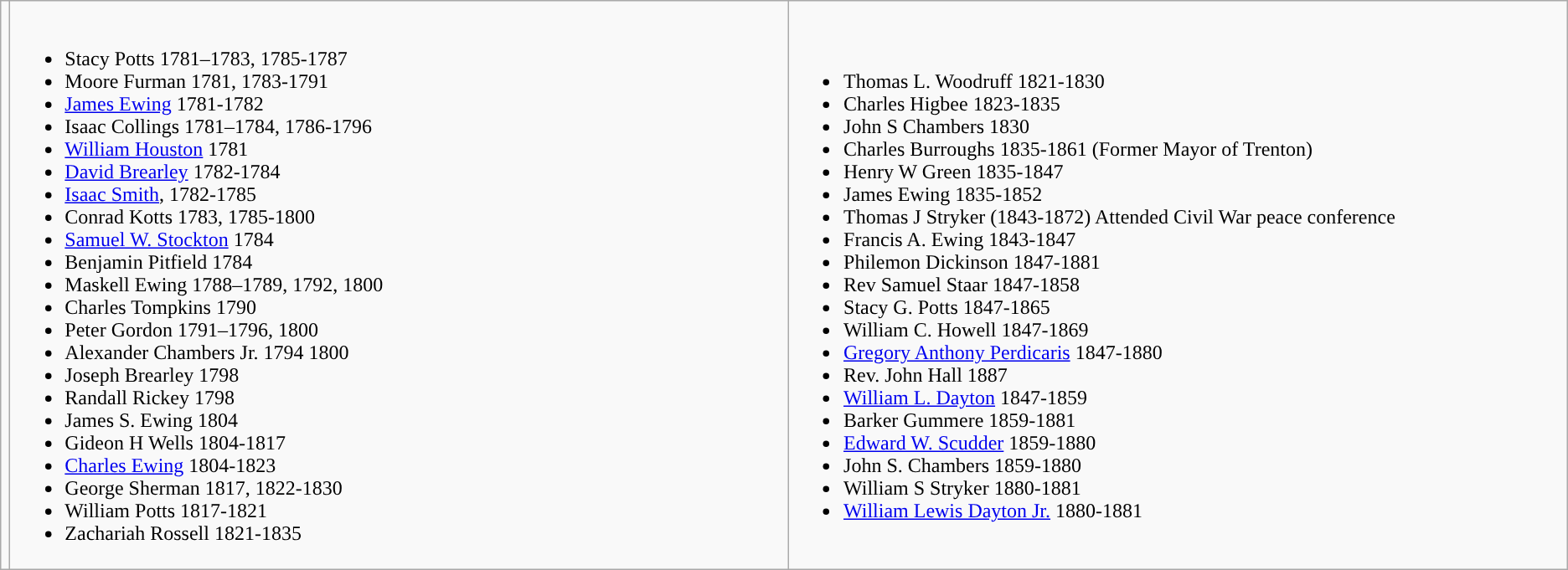<table class="wikitable">
<tr>
<td><br></td>
<td width="50%"><br><ul><li>Stacy Potts  1781–1783, 1785-1787</li><li>Moore Furman 1781, 1783-1791</li><li><a href='#'>James Ewing</a> 1781-1782</li><li>Isaac Collings 1781–1784, 1786-1796</li><li><a href='#'>William Houston</a> 1781</li><li><a href='#'>David Brearley</a> 1782-1784</li><li><a href='#'>Isaac Smith</a>, 1782-1785</li><li>Conrad Kotts 1783, 1785-1800</li><li><a href='#'>Samuel W. Stockton</a> 1784</li><li>Benjamin Pitfield 1784</li><li>Maskell Ewing 1788–1789, 1792, 1800</li><li>Charles Tompkins 1790</li><li>Peter Gordon 1791–1796, 1800</li><li>Alexander Chambers Jr. 1794 1800</li><li>Joseph Brearley 1798</li><li>Randall Rickey 1798</li><li>James S. Ewing 1804</li><li>Gideon H Wells 1804-1817</li><li><a href='#'>Charles Ewing</a> 1804-1823</li><li>George Sherman 1817, 1822-1830</li><li>William Potts 1817-1821</li><li>Zachariah Rossell 1821-1835</li></ul></td>
<td width="50%"><br><ul><li>Thomas L. Woodruff 1821-1830</li><li>Charles Higbee 1823-1835</li><li>John S Chambers 1830</li><li>Charles Burroughs 1835-1861 (Former Mayor of Trenton)</li><li>Henry W Green 1835-1847</li><li>James Ewing 1835-1852</li><li>Thomas J Stryker (1843-1872) Attended Civil War peace conference</li><li>Francis A. Ewing 1843-1847</li><li>Philemon Dickinson  1847-1881</li><li>Rev Samuel Staar 1847-1858</li><li>Stacy G. Potts 1847-1865</li><li>William C. Howell 1847-1869</li><li><a href='#'>Gregory Anthony Perdicaris</a> 1847-1880</li><li>Rev. John Hall 1887</li><li><a href='#'>William L. Dayton</a> 1847-1859</li><li>Barker Gummere 1859-1881</li><li><a href='#'>Edward W. Scudder</a> 1859-1880</li><li>John S. Chambers 1859-1880</li><li>William S Stryker 1880-1881</li><li><a href='#'>William Lewis Dayton Jr.</a> 1880-1881</li></ul></td>
</tr>
</table>
